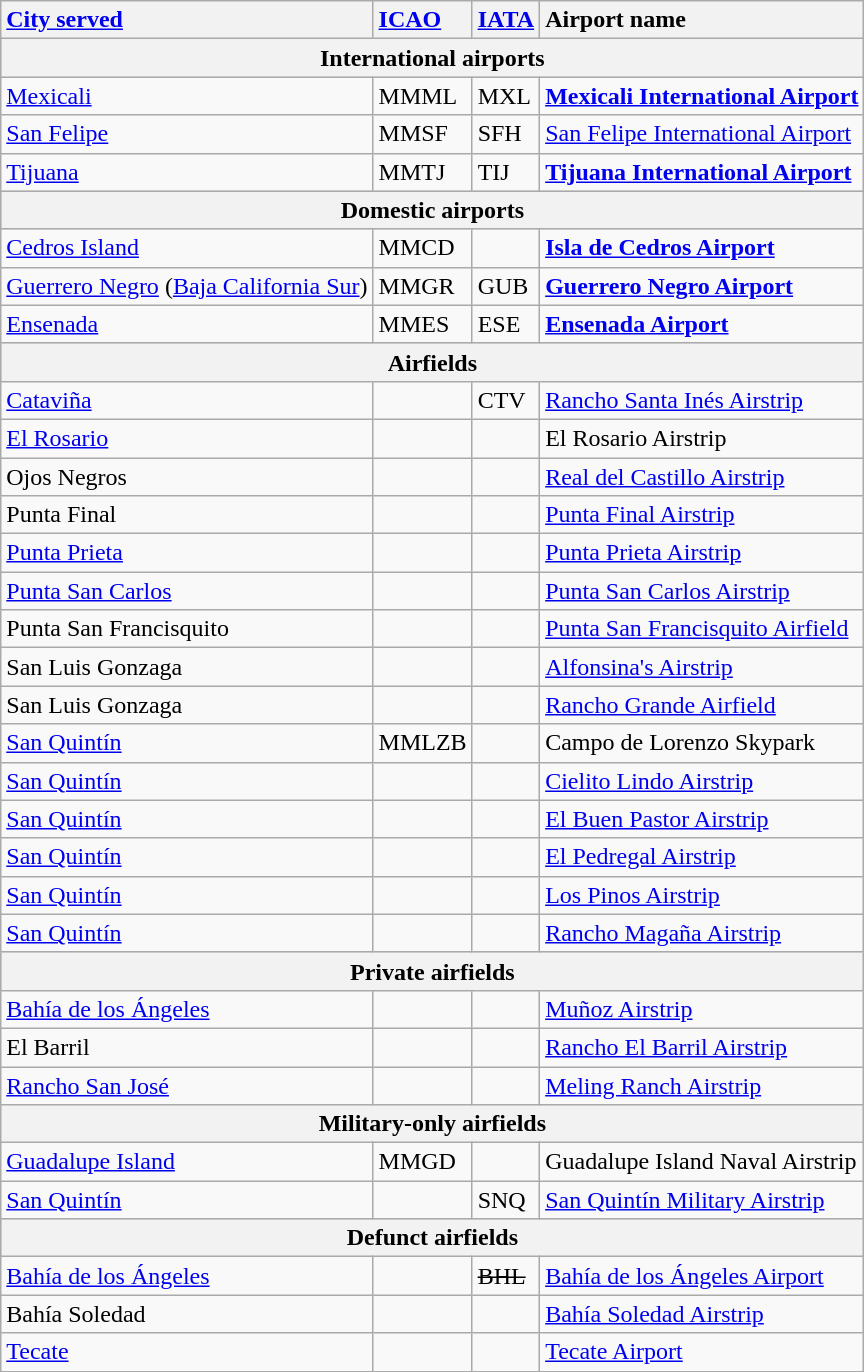<table class="wikitable sortable">
<tr valign=baseline>
<th style="text-align:left;"><a href='#'>City served</a></th>
<th style="text-align:left;"><a href='#'>ICAO</a></th>
<th style="text-align:left;"><a href='#'>IATA</a></th>
<th style="text-align:left;">Airport name</th>
</tr>
<tr style="font-weight:bold; background:#CCCCCC;">
<th colspan="4">International airports</th>
</tr>
<tr valign=top>
<td><a href='#'>Mexicali</a></td>
<td>MMML</td>
<td>MXL</td>
<td><strong><a href='#'>Mexicali International Airport</a></strong></td>
</tr>
<tr>
<td><a href='#'>San Felipe</a></td>
<td>MMSF</td>
<td>SFH</td>
<td><a href='#'>San Felipe International Airport</a></td>
</tr>
<tr valign=top>
<td><a href='#'>Tijuana</a></td>
<td>MMTJ</td>
<td>TIJ</td>
<td><strong><a href='#'>Tijuana International Airport</a></strong></td>
</tr>
<tr style="font-weight:bold; background:#CCCCCC;">
<th colspan="4">Domestic airports</th>
</tr>
<tr>
<td><a href='#'>Cedros Island</a></td>
<td>MMCD</td>
<td></td>
<td><strong><a href='#'>Isla de Cedros Airport</a></strong></td>
</tr>
<tr>
<td><a href='#'>Guerrero Negro</a> (<a href='#'>Baja California Sur</a>)</td>
<td>MMGR</td>
<td>GUB</td>
<td><strong><a href='#'>Guerrero Negro Airport</a></strong></td>
</tr>
<tr valign="top">
<td><a href='#'>Ensenada</a></td>
<td>MMES</td>
<td>ESE</td>
<td><strong><a href='#'>Ensenada Airport</a></strong></td>
</tr>
<tr style="font-weight:bold; background:#CCCCCC;">
<th colspan="4">Airfields</th>
</tr>
<tr valign=top>
<td><a href='#'>Cataviña</a></td>
<td></td>
<td>CTV</td>
<td><a href='#'>Rancho Santa Inés Airstrip</a></td>
</tr>
<tr>
<td><a href='#'>El Rosario</a></td>
<td></td>
<td></td>
<td>El Rosario Airstrip</td>
</tr>
<tr valign="top">
<td>Ojos Negros</td>
<td></td>
<td></td>
<td><a href='#'>Real del Castillo Airstrip</a></td>
</tr>
<tr valign="top">
<td>Punta Final</td>
<td></td>
<td></td>
<td><a href='#'>Punta Final Airstrip</a></td>
</tr>
<tr valign=top>
<td><a href='#'>Punta Prieta</a></td>
<td></td>
<td></td>
<td><a href='#'>Punta Prieta Airstrip</a></td>
</tr>
<tr valign=top>
<td><a href='#'>Punta San Carlos</a></td>
<td></td>
<td></td>
<td><a href='#'>Punta San Carlos Airstrip</a></td>
</tr>
<tr valign=top>
<td>Punta San Francisquito</td>
<td></td>
<td></td>
<td><a href='#'>Punta San Francisquito Airfield</a></td>
</tr>
<tr valign="top">
<td>San Luis Gonzaga</td>
<td></td>
<td></td>
<td><a href='#'>Alfonsina's Airstrip</a></td>
</tr>
<tr valign="top">
<td>San Luis Gonzaga</td>
<td></td>
<td></td>
<td><a href='#'>Rancho Grande Airfield</a></td>
</tr>
<tr valign="top">
<td><a href='#'>San Quintín</a></td>
<td>MMLZB</td>
<td></td>
<td>Campo de Lorenzo Skypark</td>
</tr>
<tr valign=top>
<td><a href='#'>San Quintín</a></td>
<td></td>
<td></td>
<td><a href='#'>Cielito Lindo Airstrip</a></td>
</tr>
<tr valign=top>
<td><a href='#'>San Quintín</a></td>
<td></td>
<td></td>
<td><a href='#'>El Buen Pastor Airstrip</a></td>
</tr>
<tr valign=top>
<td><a href='#'>San Quintín</a></td>
<td></td>
<td></td>
<td><a href='#'>El Pedregal Airstrip</a></td>
</tr>
<tr valign=top>
<td><a href='#'>San Quintín</a></td>
<td></td>
<td></td>
<td><a href='#'>Los Pinos Airstrip</a></td>
</tr>
<tr valign=top>
<td><a href='#'>San Quintín</a></td>
<td></td>
<td></td>
<td><a href='#'>Rancho Magaña Airstrip</a></td>
</tr>
<tr style="font-weight:bold; background:#CCCCCC;">
<th colspan="4">Private airfields</th>
</tr>
<tr valign=top>
<td><a href='#'>Bahía de los Ángeles</a></td>
<td></td>
<td></td>
<td><a href='#'>Muñoz Airstrip</a></td>
</tr>
<tr valign="top">
<td>El Barril</td>
<td></td>
<td></td>
<td><a href='#'>Rancho El Barril Airstrip</a></td>
</tr>
<tr valign=top>
<td><a href='#'>Rancho San José</a></td>
<td></td>
<td></td>
<td><a href='#'>Meling Ranch Airstrip</a></td>
</tr>
<tr>
<th colspan="4">Military-only airfields</th>
</tr>
<tr>
<td><a href='#'>Guadalupe Island</a></td>
<td>MMGD</td>
<td></td>
<td>Guadalupe Island Naval Airstrip</td>
</tr>
<tr>
<td><a href='#'>San Quintín</a></td>
<td></td>
<td>SNQ</td>
<td><a href='#'>San Quintín Military Airstrip</a></td>
</tr>
<tr style="font-weight:bold; background:#CCCCCC;">
<th colspan="4">Defunct airfields</th>
</tr>
<tr>
<td><a href='#'>Bahía de los Ángeles</a></td>
<td></td>
<td><s>BHL</s></td>
<td><a href='#'>Bahía de los Ángeles Airport</a></td>
</tr>
<tr>
<td>Bahía Soledad</td>
<td></td>
<td></td>
<td><a href='#'>Bahía Soledad Airstrip</a></td>
</tr>
<tr valign="top">
<td><a href='#'>Tecate</a></td>
<td></td>
<td></td>
<td><a href='#'>Tecate Airport</a></td>
</tr>
</table>
